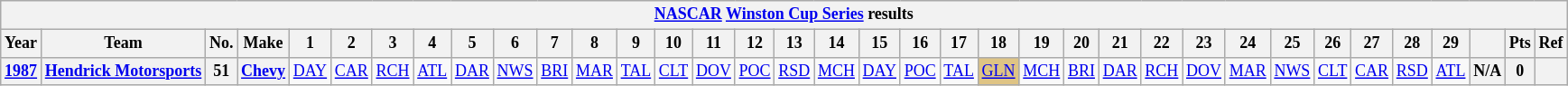<table class="wikitable" style="text-align:center; font-size:75%">
<tr>
<th colspan=42><a href='#'>NASCAR</a> <a href='#'>Winston Cup Series</a> results</th>
</tr>
<tr>
<th>Year</th>
<th>Team</th>
<th>No.</th>
<th>Make</th>
<th>1</th>
<th>2</th>
<th>3</th>
<th>4</th>
<th>5</th>
<th>6</th>
<th>7</th>
<th>8</th>
<th>9</th>
<th>10</th>
<th>11</th>
<th>12</th>
<th>13</th>
<th>14</th>
<th>15</th>
<th>16</th>
<th>17</th>
<th>18</th>
<th>19</th>
<th>20</th>
<th>21</th>
<th>22</th>
<th>23</th>
<th>24</th>
<th>25</th>
<th>26</th>
<th>27</th>
<th>28</th>
<th>29</th>
<th></th>
<th>Pts</th>
<th>Ref</th>
</tr>
<tr>
<th><a href='#'>1987</a></th>
<th><a href='#'>Hendrick Motorsports</a></th>
<th>51</th>
<th><a href='#'>Chevy</a></th>
<td><a href='#'>DAY</a></td>
<td><a href='#'>CAR</a></td>
<td><a href='#'>RCH</a></td>
<td><a href='#'>ATL</a></td>
<td><a href='#'>DAR</a></td>
<td><a href='#'>NWS</a></td>
<td><a href='#'>BRI</a></td>
<td><a href='#'>MAR</a></td>
<td><a href='#'>TAL</a></td>
<td><a href='#'>CLT</a></td>
<td><a href='#'>DOV</a></td>
<td><a href='#'>POC</a></td>
<td><a href='#'>RSD</a></td>
<td><a href='#'>MCH</a></td>
<td><a href='#'>DAY</a></td>
<td><a href='#'>POC</a></td>
<td><a href='#'>TAL</a></td>
<td style="background:#DFC484;"><a href='#'>GLN</a><br></td>
<td><a href='#'>MCH</a></td>
<td><a href='#'>BRI</a></td>
<td><a href='#'>DAR</a></td>
<td><a href='#'>RCH</a></td>
<td><a href='#'>DOV</a></td>
<td><a href='#'>MAR</a></td>
<td><a href='#'>NWS</a></td>
<td><a href='#'>CLT</a></td>
<td><a href='#'>CAR</a></td>
<td><a href='#'>RSD</a></td>
<td><a href='#'>ATL</a></td>
<th>N/A</th>
<th>0</th>
<th></th>
</tr>
</table>
